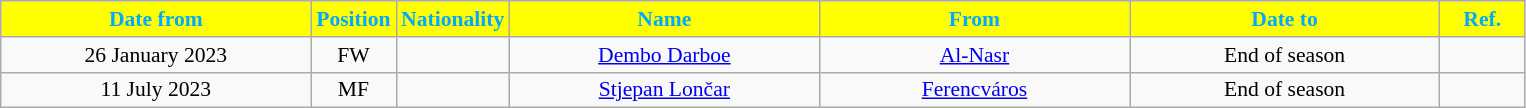<table class="wikitable" style="text-align:center; font-size:90%; ">
<tr>
<th style="background:#ffff00; color:#00AAFF; width:200px;">Date from</th>
<th style="background:#ffff00; color:#00AAFF; width:50px;">Position</th>
<th style="background:#ffff00; color:#00AAFF; width:50px;">Nationality</th>
<th style="background:#ffff00; color:#00AAFF; width:200px;">Name</th>
<th style="background:#ffff00; color:#00AAFF; width:200px;">From</th>
<th style="background:#ffff00; color:#00AAFF; width:200px;">Date to</th>
<th style="background:#ffff00; color:#00AAFF; width:50px;">Ref.</th>
</tr>
<tr>
<td>26 January 2023</td>
<td>FW</td>
<td></td>
<td><a href='#'>Dembo Darboe</a></td>
<td><a href='#'>Al-Nasr</a></td>
<td>End of season</td>
<td></td>
</tr>
<tr>
<td>11 July 2023</td>
<td>MF</td>
<td></td>
<td><a href='#'>Stjepan Lončar</a></td>
<td><a href='#'>Ferencváros</a></td>
<td>End of season</td>
<td></td>
</tr>
</table>
